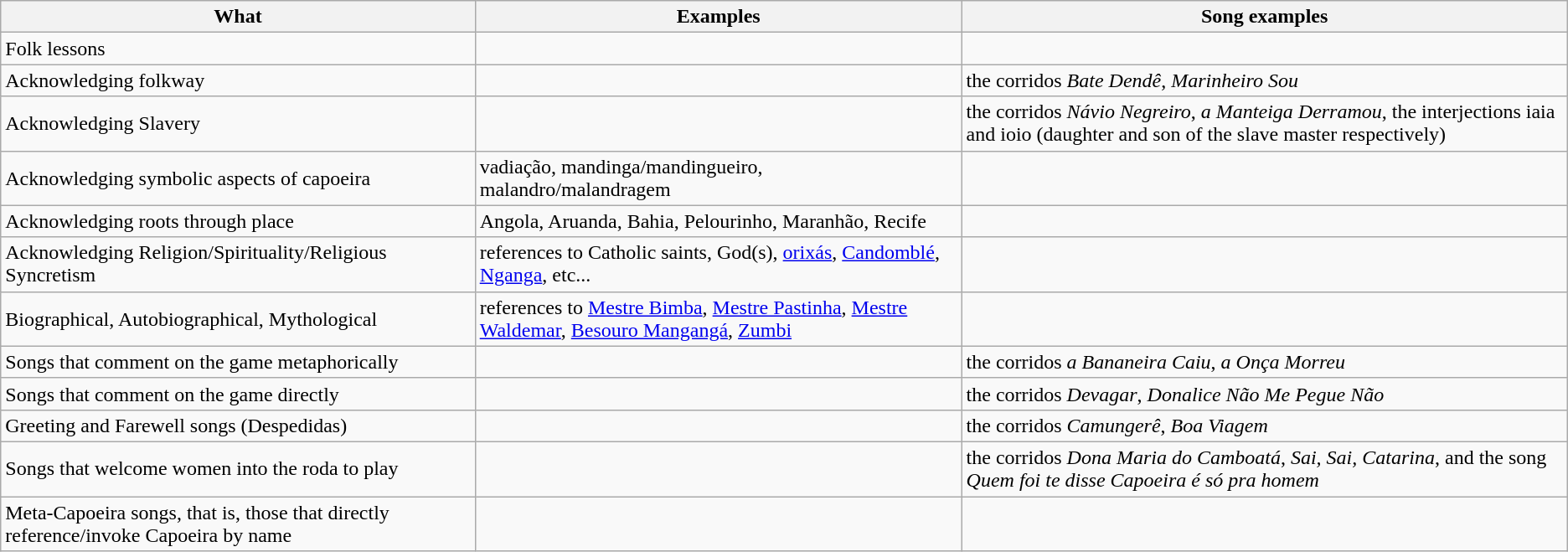<table class="sortable wikitable">
<tr>
<th>What</th>
<th>Examples</th>
<th>Song examples</th>
</tr>
<tr>
<td>Folk lessons</td>
<td></td>
<td></td>
</tr>
<tr>
<td>Acknowledging folkway</td>
<td></td>
<td>the corridos <em>Bate Dendê</em>, <em>Marinheiro Sou</em></td>
</tr>
<tr>
<td>Acknowledging Slavery</td>
<td></td>
<td>the corridos <em>Návio Negreiro</em>, <em>a Manteiga Derramou</em>, the interjections iaia and ioio (daughter and son of the slave master respectively)</td>
</tr>
<tr>
<td>Acknowledging symbolic aspects of capoeira</td>
<td>vadiação, mandinga/mandingueiro, malandro/malandragem</td>
</tr>
<tr>
<td>Acknowledging roots through place</td>
<td>Angola, Aruanda, Bahia, Pelourinho, Maranhão, Recife</td>
<td></td>
</tr>
<tr>
<td>Acknowledging Religion/Spirituality/Religious Syncretism</td>
<td>references to Catholic saints, God(s), <a href='#'>orixás</a>, <a href='#'>Candomblé</a>, <a href='#'>Nganga</a>, etc...</td>
<td></td>
</tr>
<tr>
<td>Biographical, Autobiographical, Mythological</td>
<td>references to <a href='#'>Mestre Bimba</a>, <a href='#'>Mestre Pastinha</a>, <a href='#'>Mestre Waldemar</a>, <a href='#'>Besouro Mangangá</a>, <a href='#'>Zumbi</a></td>
<td></td>
</tr>
<tr>
<td>Songs that comment on the game metaphorically</td>
<td></td>
<td>the corridos <em>a Bananeira Caiu</em>, <em>a Onça Morreu</em></td>
</tr>
<tr>
<td>Songs that comment on the game directly</td>
<td></td>
<td>the corridos <em>Devagar</em>, <em>Donalice Não Me Pegue Não</em></td>
</tr>
<tr>
<td>Greeting and Farewell songs (Despedidas)</td>
<td></td>
<td>the corridos <em>Camungerê</em>, <em>Boa Viagem</em></td>
</tr>
<tr>
<td>Songs that welcome women into the roda to play</td>
<td></td>
<td>the corridos <em>Dona Maria do Camboatá</em>, <em>Sai, Sai, Catarina</em>, and the song <em>Quem foi te disse Capoeira é só pra homem</em></td>
</tr>
<tr>
<td>Meta-Capoeira songs, that is, those that directly reference/invoke Capoeira by name</td>
<td></td>
<td></td>
</tr>
</table>
